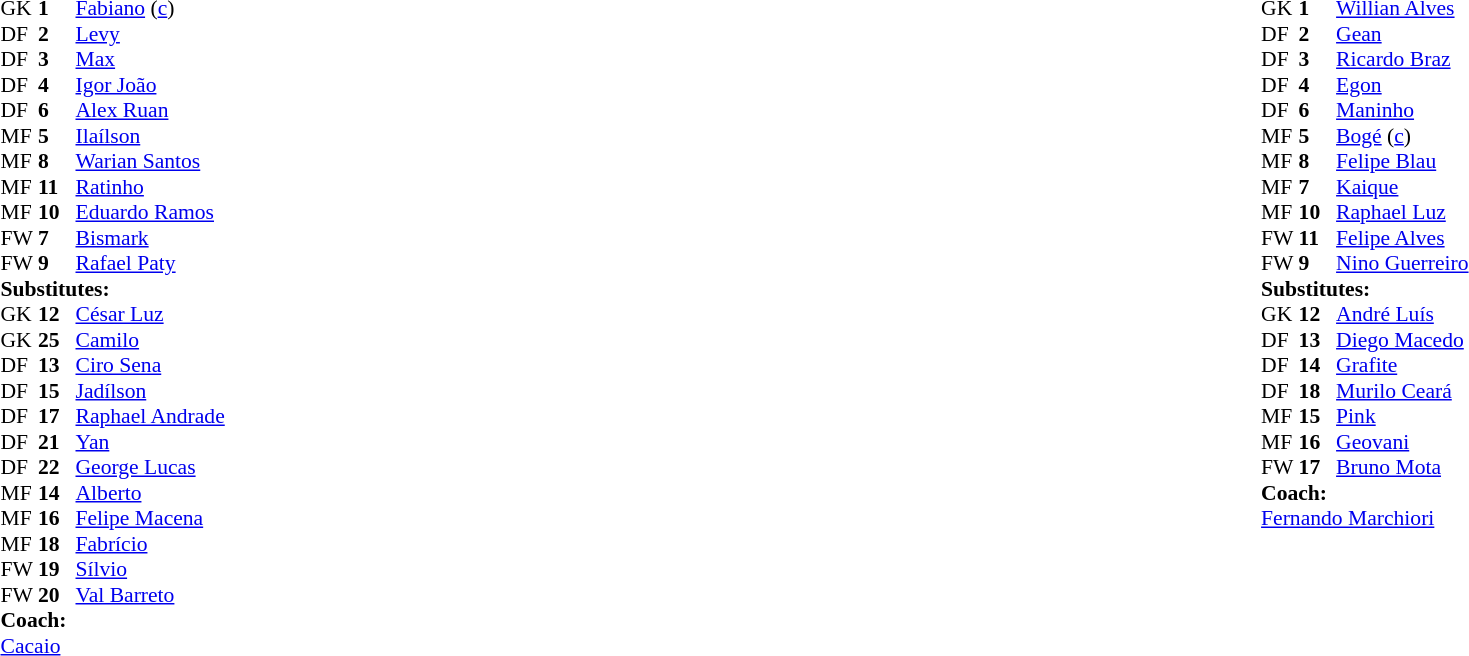<table width="100%">
<tr>
<td valign="top" width="40%"><br><table style="font-size:90%" cellspacing="0" cellpadding="0">
<tr>
<th width=25></th>
<th width=25></th>
</tr>
<tr>
<td>GK</td>
<td><strong>1</strong></td>
<td> <a href='#'>Fabiano</a> (<a href='#'>c</a>)</td>
</tr>
<tr>
<td>DF</td>
<td><strong>2</strong></td>
<td> <a href='#'>Levy</a></td>
</tr>
<tr>
<td>DF</td>
<td><strong>3</strong></td>
<td> <a href='#'>Max</a></td>
</tr>
<tr>
<td>DF</td>
<td><strong>4</strong></td>
<td> <a href='#'>Igor João</a></td>
</tr>
<tr>
<td>DF</td>
<td><strong>6</strong></td>
<td> <a href='#'>Alex Ruan</a></td>
<td></td>
<td></td>
</tr>
<tr>
<td>MF</td>
<td><strong>5</strong></td>
<td> <a href='#'>Ilaílson</a></td>
<td></td>
<td></td>
</tr>
<tr>
<td>MF</td>
<td><strong>8</strong></td>
<td> <a href='#'>Warian Santos</a></td>
</tr>
<tr>
<td>MF</td>
<td><strong>11</strong></td>
<td> <a href='#'>Ratinho</a></td>
</tr>
<tr>
<td>MF</td>
<td><strong>10</strong></td>
<td> <a href='#'>Eduardo Ramos</a></td>
<td></td>
<td></td>
</tr>
<tr>
<td>FW</td>
<td><strong>7</strong></td>
<td> <a href='#'>Bismark</a></td>
<td></td>
<td></td>
</tr>
<tr>
<td>FW</td>
<td><strong>9</strong></td>
<td> <a href='#'>Rafael Paty</a></td>
</tr>
<tr>
<td colspan=3><strong>Substitutes:</strong></td>
</tr>
<tr>
<td>GK</td>
<td><strong>12</strong></td>
<td> <a href='#'>César Luz</a></td>
</tr>
<tr>
<td>GK</td>
<td><strong>25</strong></td>
<td> <a href='#'>Camilo</a></td>
</tr>
<tr>
<td>DF</td>
<td><strong>13</strong></td>
<td> <a href='#'>Ciro Sena</a></td>
</tr>
<tr>
<td>DF</td>
<td><strong>15</strong></td>
<td> <a href='#'>Jadílson</a></td>
<td></td>
<td></td>
</tr>
<tr>
<td>DF</td>
<td><strong>17</strong></td>
<td> <a href='#'>Raphael Andrade</a></td>
</tr>
<tr>
<td>DF</td>
<td><strong>21</strong></td>
<td> <a href='#'>Yan</a></td>
</tr>
<tr>
<td>DF</td>
<td><strong>22</strong></td>
<td> <a href='#'>George Lucas</a></td>
</tr>
<tr>
<td>MF</td>
<td><strong>14</strong></td>
<td> <a href='#'>Alberto</a></td>
</tr>
<tr>
<td>MF</td>
<td><strong>16</strong></td>
<td> <a href='#'>Felipe Macena</a></td>
</tr>
<tr>
<td>MF</td>
<td><strong>18</strong></td>
<td> <a href='#'>Fabrício</a></td>
</tr>
<tr>
<td>FW</td>
<td><strong>19</strong></td>
<td> <a href='#'>Sílvio</a></td>
<td></td>
<td></td>
</tr>
<tr>
<td>FW</td>
<td><strong>20</strong></td>
<td> <a href='#'>Val Barreto</a></td>
<td></td>
<td></td>
</tr>
<tr>
<td></td>
</tr>
<tr>
<td colspan=3><strong>Coach:</strong></td>
</tr>
<tr>
<td colspan=4> <a href='#'>Cacaio</a></td>
</tr>
</table>
</td>
<td valign="top" width="50%"><br><table style="font-size:90%;" cellspacing="0" cellpadding="0" align="center">
<tr>
<th width=25></th>
<th width=25></th>
</tr>
<tr>
<td>GK</td>
<td><strong>1</strong></td>
<td> <a href='#'>Willian Alves</a></td>
</tr>
<tr>
<td>DF</td>
<td><strong>2</strong></td>
<td> <a href='#'>Gean</a></td>
</tr>
<tr>
<td>DF</td>
<td><strong>3</strong></td>
<td> <a href='#'>Ricardo Braz</a></td>
<td></td>
<td></td>
</tr>
<tr>
<td>DF</td>
<td><strong>4</strong></td>
<td> <a href='#'>Egon</a></td>
</tr>
<tr>
<td>DF</td>
<td><strong>6</strong></td>
<td> <a href='#'>Maninho</a></td>
</tr>
<tr>
<td>MF</td>
<td><strong>5</strong></td>
<td> <a href='#'>Bogé</a> (<a href='#'>c</a>)</td>
</tr>
<tr>
<td>MF</td>
<td><strong>8</strong></td>
<td> <a href='#'>Felipe Blau</a></td>
<td></td>
<td></td>
</tr>
<tr>
<td>MF</td>
<td><strong>7</strong></td>
<td> <a href='#'>Kaique</a></td>
<td></td>
<td></td>
</tr>
<tr>
<td>MF</td>
<td><strong>10</strong></td>
<td> <a href='#'>Raphael Luz</a></td>
</tr>
<tr>
<td>FW</td>
<td><strong>11</strong></td>
<td> <a href='#'>Felipe Alves</a></td>
<td></td>
<td></td>
<td></td>
</tr>
<tr>
<td>FW</td>
<td><strong>9</strong></td>
<td> <a href='#'>Nino Guerreiro</a></td>
<td></td>
<td></td>
</tr>
<tr>
<td colspan=3><strong>Substitutes:</strong></td>
</tr>
<tr>
<td>GK</td>
<td><strong>12</strong></td>
<td> <a href='#'>André Luís</a></td>
</tr>
<tr>
<td>DF</td>
<td><strong>13</strong></td>
<td> <a href='#'>Diego Macedo</a></td>
<td></td>
<td></td>
</tr>
<tr>
<td>DF</td>
<td><strong>14</strong></td>
<td> <a href='#'>Grafite</a></td>
<td></td>
<td></td>
</tr>
<tr>
<td>DF</td>
<td><strong>18</strong></td>
<td> <a href='#'>Murilo Ceará</a></td>
<td></td>
<td></td>
</tr>
<tr>
<td>MF</td>
<td><strong>15</strong></td>
<td> <a href='#'>Pink</a></td>
</tr>
<tr>
<td>MF</td>
<td><strong>16</strong></td>
<td> <a href='#'>Geovani</a></td>
</tr>
<tr>
<td>FW</td>
<td><strong>17</strong></td>
<td> <a href='#'>Bruno Mota</a></td>
</tr>
<tr>
<td></td>
</tr>
<tr>
<td colspan=3><strong>Coach:</strong></td>
</tr>
<tr>
<td colspan=4> <a href='#'>Fernando Marchiori</a></td>
</tr>
</table>
</td>
</tr>
</table>
